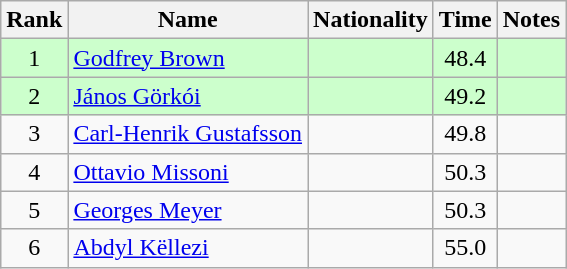<table class="wikitable sortable" style="text-align:center">
<tr>
<th>Rank</th>
<th>Name</th>
<th>Nationality</th>
<th>Time</th>
<th>Notes</th>
</tr>
<tr bgcolor=ccffcc>
<td>1</td>
<td align=left><a href='#'>Godfrey Brown</a></td>
<td align=left></td>
<td>48.4</td>
<td></td>
</tr>
<tr bgcolor=ccffcc>
<td>2</td>
<td align=left><a href='#'>János Görkói</a></td>
<td align=left></td>
<td>49.2</td>
<td></td>
</tr>
<tr>
<td>3</td>
<td align=left><a href='#'>Carl-Henrik Gustafsson</a></td>
<td align=left></td>
<td>49.8</td>
<td></td>
</tr>
<tr>
<td>4</td>
<td align=left><a href='#'>Ottavio Missoni</a></td>
<td align=left></td>
<td>50.3</td>
<td></td>
</tr>
<tr>
<td>5</td>
<td align=left><a href='#'>Georges Meyer</a></td>
<td align=left></td>
<td>50.3</td>
<td></td>
</tr>
<tr>
<td>6</td>
<td align=left><a href='#'>Abdyl Këllezi</a></td>
<td align=left></td>
<td>55.0</td>
<td></td>
</tr>
</table>
